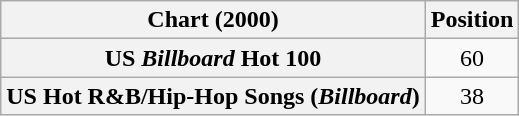<table class="wikitable sortable plainrowheaders">
<tr>
<th>Chart (2000)</th>
<th>Position</th>
</tr>
<tr>
<th scope="row">US <em>Billboard</em> Hot 100</th>
<td style="text-align:center;">60</td>
</tr>
<tr>
<th scope="row">US Hot R&B/Hip-Hop Songs (<em>Billboard</em>)</th>
<td style="text-align:center;">38</td>
</tr>
</table>
